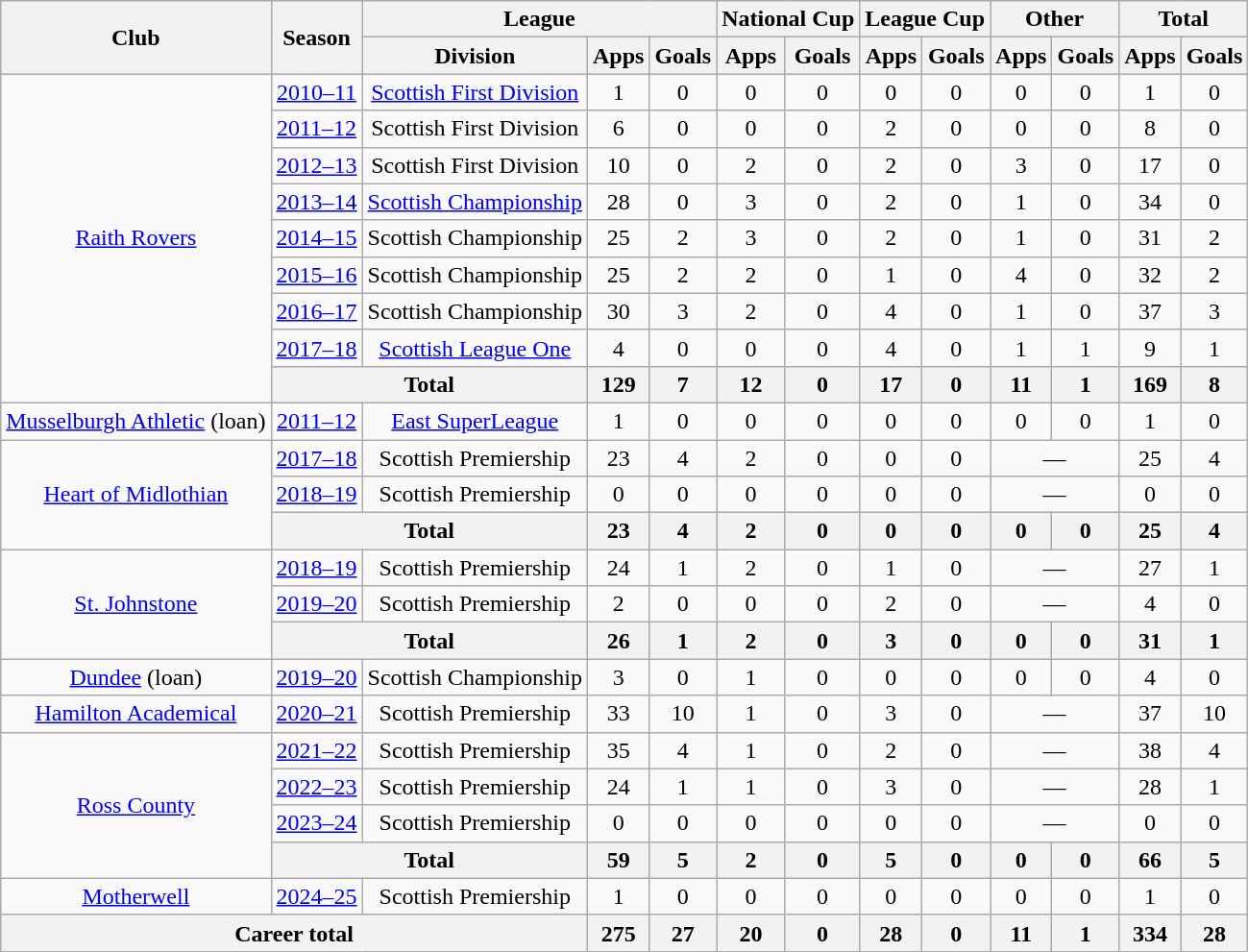<table class="wikitable" style="text-align:center">
<tr>
<th rowspan="2">Club</th>
<th rowspan="2">Season</th>
<th colspan="3">League</th>
<th colspan="2">National Cup</th>
<th colspan="2">League Cup</th>
<th colspan="2">Other</th>
<th colspan="2">Total</th>
</tr>
<tr>
<th>Division</th>
<th>Apps</th>
<th>Goals</th>
<th>Apps</th>
<th>Goals</th>
<th>Apps</th>
<th>Goals</th>
<th>Apps</th>
<th>Goals</th>
<th>Apps</th>
<th>Goals</th>
</tr>
<tr>
<td rowspan="9"><a href='#'>Raith Rovers</a></td>
<td><a href='#'>2010–11</a></td>
<td><a href='#'>Scottish First Division</a></td>
<td>1</td>
<td>0</td>
<td>0</td>
<td>0</td>
<td>0</td>
<td>0</td>
<td>0</td>
<td>0</td>
<td>1</td>
<td>0</td>
</tr>
<tr>
<td><a href='#'>2011–12</a></td>
<td>Scottish First Division</td>
<td>6</td>
<td>0</td>
<td>0</td>
<td>0</td>
<td>2</td>
<td>0</td>
<td>0</td>
<td>0</td>
<td>8</td>
<td>0</td>
</tr>
<tr>
<td><a href='#'>2012–13</a></td>
<td>Scottish First Division</td>
<td>10</td>
<td>0</td>
<td>2</td>
<td>0</td>
<td>2</td>
<td>0</td>
<td>3</td>
<td>0</td>
<td>17</td>
<td>0</td>
</tr>
<tr>
<td><a href='#'>2013–14</a></td>
<td><a href='#'>Scottish Championship</a></td>
<td>28</td>
<td>0</td>
<td>3</td>
<td>0</td>
<td>2</td>
<td>0</td>
<td>1</td>
<td>0</td>
<td>34</td>
<td>0</td>
</tr>
<tr>
<td><a href='#'>2014–15</a></td>
<td>Scottish Championship</td>
<td>25</td>
<td>2</td>
<td>3</td>
<td>0</td>
<td>2</td>
<td>0</td>
<td>1</td>
<td>0</td>
<td>31</td>
<td>2</td>
</tr>
<tr>
<td><a href='#'>2015–16</a></td>
<td>Scottish Championship</td>
<td>25</td>
<td>2</td>
<td>2</td>
<td>0</td>
<td>1</td>
<td>0</td>
<td>4</td>
<td>0</td>
<td>32</td>
<td>2</td>
</tr>
<tr>
<td><a href='#'>2016–17</a></td>
<td>Scottish Championship</td>
<td>30</td>
<td>3</td>
<td>2</td>
<td>0</td>
<td>4</td>
<td>0</td>
<td>1</td>
<td>0</td>
<td>37</td>
<td>3</td>
</tr>
<tr>
<td><a href='#'>2017–18</a></td>
<td><a href='#'>Scottish League One</a></td>
<td>4</td>
<td>0</td>
<td>0</td>
<td>0</td>
<td>4</td>
<td>0</td>
<td>1</td>
<td>1</td>
<td>9</td>
<td>1</td>
</tr>
<tr>
<th colspan="2">Total</th>
<th>129</th>
<th>7</th>
<th>12</th>
<th>0</th>
<th>17</th>
<th>0</th>
<th>11</th>
<th>1</th>
<th>169</th>
<th>8</th>
</tr>
<tr>
<td><a href='#'>Musselburgh Athletic</a> (loan)</td>
<td><a href='#'>2011–12</a></td>
<td><a href='#'>East SuperLeague</a></td>
<td>1</td>
<td>0</td>
<td>0</td>
<td>0</td>
<td>0</td>
<td>0</td>
<td>0</td>
<td>0</td>
<td>1</td>
<td>0</td>
</tr>
<tr>
<td rowspan="3"><a href='#'>Heart of Midlothian</a></td>
<td><a href='#'>2017–18</a></td>
<td>Scottish Premiership</td>
<td>23</td>
<td>4</td>
<td>2</td>
<td>0</td>
<td>0</td>
<td>0</td>
<td colspan="2">—</td>
<td>25</td>
<td>4</td>
</tr>
<tr>
<td><a href='#'>2018–19</a></td>
<td>Scottish Premiership</td>
<td>0</td>
<td>0</td>
<td>0</td>
<td>0</td>
<td>0</td>
<td>0</td>
<td colspan="2">—</td>
<td>0</td>
<td>0</td>
</tr>
<tr>
<th colspan="2">Total</th>
<th>23</th>
<th>4</th>
<th>2</th>
<th>0</th>
<th>0</th>
<th>0</th>
<th>0</th>
<th>0</th>
<th>25</th>
<th>4</th>
</tr>
<tr>
<td rowspan="3"><a href='#'>St. Johnstone</a></td>
<td><a href='#'>2018–19</a></td>
<td>Scottish Premiership</td>
<td>24</td>
<td>1</td>
<td>2</td>
<td>0</td>
<td>1</td>
<td>0</td>
<td colspan="2">—</td>
<td>27</td>
<td>1</td>
</tr>
<tr>
<td><a href='#'>2019–20</a></td>
<td>Scottish Premiership</td>
<td>2</td>
<td>0</td>
<td>0</td>
<td>0</td>
<td>2</td>
<td>0</td>
<td colspan="2">—</td>
<td>4</td>
<td>0</td>
</tr>
<tr>
<th colspan=2>Total</th>
<th>26</th>
<th>1</th>
<th>2</th>
<th>0</th>
<th>3</th>
<th>0</th>
<th>0</th>
<th>0</th>
<th>31</th>
<th>1</th>
</tr>
<tr>
<td><a href='#'>Dundee</a> (loan)</td>
<td><a href='#'>2019–20</a></td>
<td>Scottish Championship</td>
<td>3</td>
<td>0</td>
<td>1</td>
<td>0</td>
<td>0</td>
<td>0</td>
<td>0</td>
<td>0</td>
<td>4</td>
<td>0</td>
</tr>
<tr>
<td><a href='#'>Hamilton Academical</a></td>
<td><a href='#'>2020–21</a></td>
<td>Scottish Premiership</td>
<td>33</td>
<td>10</td>
<td>1</td>
<td>0</td>
<td>3</td>
<td>0</td>
<td colspan="2">—</td>
<td>37</td>
<td>10</td>
</tr>
<tr>
<td rowspan="4"><a href='#'>Ross County</a></td>
<td><a href='#'>2021–22</a></td>
<td>Scottish Premiership</td>
<td>35</td>
<td>4</td>
<td>1</td>
<td>0</td>
<td>2</td>
<td>0</td>
<td colspan="2">—</td>
<td>38</td>
<td>4</td>
</tr>
<tr>
<td><a href='#'>2022–23</a></td>
<td>Scottish Premiership</td>
<td>24</td>
<td>1</td>
<td>1</td>
<td>0</td>
<td>3</td>
<td>0</td>
<td colspan="2">—</td>
<td>28</td>
<td>1</td>
</tr>
<tr>
<td><a href='#'>2023–24</a></td>
<td>Scottish Premiership</td>
<td>0</td>
<td>0</td>
<td>0</td>
<td>0</td>
<td>0</td>
<td>0</td>
<td colspan="2">—</td>
<td>0</td>
<td>0</td>
</tr>
<tr>
<th colspan=2>Total</th>
<th>59</th>
<th>5</th>
<th>2</th>
<th>0</th>
<th>5</th>
<th>0</th>
<th>0</th>
<th>0</th>
<th>66</th>
<th>5</th>
</tr>
<tr>
<td><a href='#'>Motherwell</a></td>
<td><a href='#'>2024–25</a></td>
<td>Scottish Premiership</td>
<td>1</td>
<td>0</td>
<td>0</td>
<td>0</td>
<td>0</td>
<td>0</td>
<td>0</td>
<td>0</td>
<td>1</td>
<td>0</td>
</tr>
<tr>
<th colspan="3">Career total</th>
<th>275</th>
<th>27</th>
<th>20</th>
<th>0</th>
<th>28</th>
<th>0</th>
<th>11</th>
<th>1</th>
<th>334</th>
<th>28</th>
</tr>
</table>
